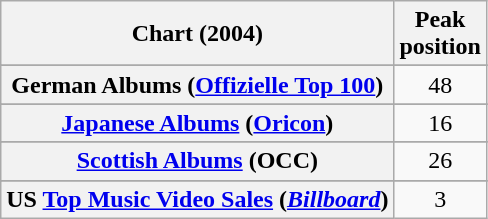<table class="wikitable sortable plainrowheaders">
<tr>
<th>Chart (2004)</th>
<th>Peak<br>position</th>
</tr>
<tr>
</tr>
<tr>
</tr>
<tr>
</tr>
<tr>
</tr>
<tr>
</tr>
<tr>
</tr>
<tr>
<th scope="row">German Albums (<a href='#'>Offizielle Top 100</a>)</th>
<td align="center">48</td>
</tr>
<tr>
</tr>
<tr>
</tr>
<tr>
<th scope="row"><a href='#'>Japanese Albums</a> (<a href='#'>Oricon</a>)</th>
<td style="text-align:center;">16</td>
</tr>
<tr>
</tr>
<tr>
</tr>
<tr>
<th scope="row"><a href='#'>Scottish Albums</a> (OCC)</th>
<td align="center">26</td>
</tr>
<tr>
</tr>
<tr>
</tr>
<tr>
</tr>
<tr>
</tr>
<tr>
<th scope="row">US <a href='#'>Top Music Video Sales</a> (<em><a href='#'>Billboard</a></em>)</th>
<td style="text-align:center;">3</td>
</tr>
</table>
